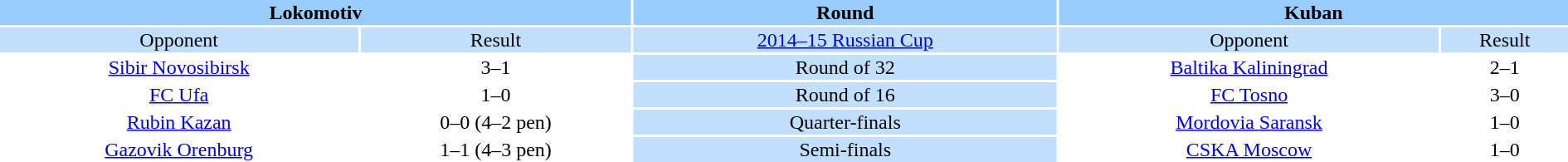<table width="100%" style="text-align:center">
<tr valign=top bgcolor=#99ccff>
<th colspan=2 style="width:1*">Lokomotiv</th>
<th><strong>Round</strong></th>
<th colspan=2 style="width:1*">Kuban</th>
</tr>
<tr valign=top bgcolor=#c1e0ff>
<td>Opponent</td>
<td>Result</td>
<td bgcolor=#c1e0ff><a href='#'>2014–15 Russian Cup</a></td>
<td>Opponent</td>
<td>Result</td>
</tr>
<tr>
<td><a href='#'>Sibir Novosibirsk</a></td>
<td>3–1</td>
<td bgcolor=#c1e0ff>Round of 32</td>
<td><a href='#'>Baltika Kaliningrad</a></td>
<td>2–1</td>
</tr>
<tr>
<td><a href='#'>FC Ufa</a></td>
<td>1–0</td>
<td bgcolor=#c1e0ff>Round of 16</td>
<td><a href='#'>FC Tosno</a></td>
<td>3–0</td>
</tr>
<tr>
<td><a href='#'>Rubin Kazan</a></td>
<td>0–0 (4–2 pen)</td>
<td bgcolor=#c1e0ff>Quarter-finals</td>
<td><a href='#'>Mordovia Saransk</a></td>
<td>1–0</td>
</tr>
<tr>
<td><a href='#'>Gazovik Orenburg</a></td>
<td>1–1 (4–3 pen)</td>
<td bgcolor=#c1e0ff>Semi-finals</td>
<td><a href='#'>CSKA Moscow</a></td>
<td>1–0</td>
</tr>
</table>
